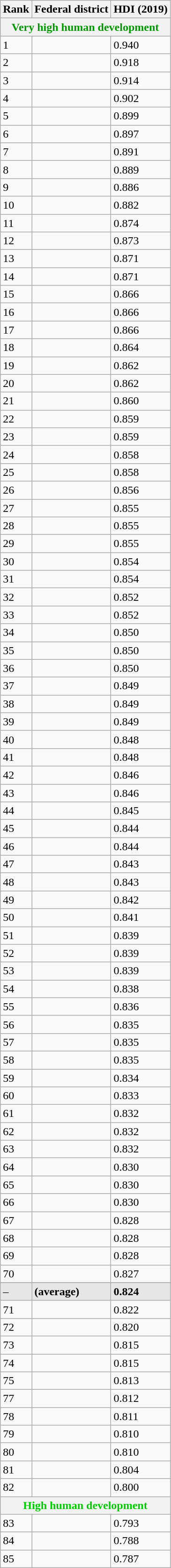<table class="wikitable sortable">
<tr>
<th>Rank</th>
<th>Federal district</th>
<th>HDI (2019)</th>
</tr>
<tr>
<th colspan="3" style="color:#090;">Very high human development</th>
</tr>
<tr>
<td>1</td>
<td></td>
<td>0.940</td>
</tr>
<tr>
<td>2</td>
<td></td>
<td>0.918</td>
</tr>
<tr>
<td>3</td>
<td></td>
<td>0.914</td>
</tr>
<tr>
<td>4</td>
<td></td>
<td>0.902</td>
</tr>
<tr>
<td>5</td>
<td></td>
<td>0.899</td>
</tr>
<tr>
<td>6</td>
<td></td>
<td>0.897</td>
</tr>
<tr>
<td>7</td>
<td></td>
<td>0.891</td>
</tr>
<tr>
<td>8</td>
<td></td>
<td>0.889</td>
</tr>
<tr>
<td>9</td>
<td></td>
<td>0.886</td>
</tr>
<tr>
<td>10</td>
<td></td>
<td>0.882</td>
</tr>
<tr>
<td>11</td>
<td></td>
<td>0.874</td>
</tr>
<tr>
<td>12</td>
<td></td>
<td>0.873</td>
</tr>
<tr>
<td>13</td>
<td></td>
<td>0.871</td>
</tr>
<tr>
<td>14</td>
<td></td>
<td>0.871</td>
</tr>
<tr>
<td>15</td>
<td></td>
<td>0.866</td>
</tr>
<tr>
<td>16</td>
<td></td>
<td>0.866</td>
</tr>
<tr>
<td>17</td>
<td></td>
<td>0.866</td>
</tr>
<tr>
<td>18</td>
<td></td>
<td>0.864</td>
</tr>
<tr>
<td>19</td>
<td></td>
<td>0.862</td>
</tr>
<tr>
<td>20</td>
<td></td>
<td>0.862</td>
</tr>
<tr>
<td>21</td>
<td></td>
<td>0.860</td>
</tr>
<tr>
<td>22</td>
<td></td>
<td>0.859</td>
</tr>
<tr>
<td>23</td>
<td></td>
<td>0.859</td>
</tr>
<tr>
<td>24</td>
<td></td>
<td>0.858</td>
</tr>
<tr>
<td>25</td>
<td></td>
<td>0.858</td>
</tr>
<tr>
<td>26</td>
<td></td>
<td>0.856</td>
</tr>
<tr>
<td>27</td>
<td></td>
<td>0.855</td>
</tr>
<tr>
<td>28</td>
<td></td>
<td>0.855</td>
</tr>
<tr>
<td>29</td>
<td></td>
<td>0.855</td>
</tr>
<tr>
<td>30</td>
<td></td>
<td>0.854</td>
</tr>
<tr>
<td>31</td>
<td></td>
<td>0.854</td>
</tr>
<tr>
<td>32</td>
<td></td>
<td>0.852</td>
</tr>
<tr>
<td>33</td>
<td></td>
<td>0.852</td>
</tr>
<tr>
<td>34</td>
<td></td>
<td>0.850</td>
</tr>
<tr>
<td>35</td>
<td></td>
<td>0.850</td>
</tr>
<tr>
<td>36</td>
<td></td>
<td>0.850</td>
</tr>
<tr>
<td>37</td>
<td></td>
<td>0.849</td>
</tr>
<tr>
<td>38</td>
<td></td>
<td>0.849</td>
</tr>
<tr>
<td>39</td>
<td></td>
<td>0.849</td>
</tr>
<tr>
<td>40</td>
<td></td>
<td>0.848</td>
</tr>
<tr>
<td>41</td>
<td></td>
<td>0.848</td>
</tr>
<tr>
<td>42</td>
<td></td>
<td>0.846</td>
</tr>
<tr>
<td>43</td>
<td></td>
<td>0.846</td>
</tr>
<tr>
<td>44</td>
<td></td>
<td>0.845</td>
</tr>
<tr>
<td>45</td>
<td></td>
<td>0.844</td>
</tr>
<tr>
<td>46</td>
<td></td>
<td>0.844</td>
</tr>
<tr>
<td>47</td>
<td></td>
<td>0.843</td>
</tr>
<tr>
<td>48</td>
<td></td>
<td>0.843</td>
</tr>
<tr>
<td>49</td>
<td></td>
<td>0.842</td>
</tr>
<tr>
<td>50</td>
<td></td>
<td>0.841</td>
</tr>
<tr>
<td>51</td>
<td></td>
<td>0.839</td>
</tr>
<tr>
<td>52</td>
<td></td>
<td>0.839</td>
</tr>
<tr>
<td>53</td>
<td></td>
<td>0.839</td>
</tr>
<tr>
<td>54</td>
<td></td>
<td>0.838</td>
</tr>
<tr>
<td>55</td>
<td></td>
<td>0.836</td>
</tr>
<tr>
<td>56</td>
<td></td>
<td>0.835</td>
</tr>
<tr>
<td>57</td>
<td></td>
<td>0.835</td>
</tr>
<tr>
<td>58</td>
<td></td>
<td>0.835</td>
</tr>
<tr>
<td>59</td>
<td></td>
<td>0.834</td>
</tr>
<tr>
<td>60</td>
<td></td>
<td>0.833</td>
</tr>
<tr>
<td>61</td>
<td></td>
<td>0.832</td>
</tr>
<tr>
<td>62</td>
<td></td>
<td>0.832</td>
</tr>
<tr>
<td>63</td>
<td></td>
<td>0.832</td>
</tr>
<tr>
<td>64</td>
<td></td>
<td>0.830</td>
</tr>
<tr>
<td>65</td>
<td></td>
<td>0.830</td>
</tr>
<tr>
<td>66</td>
<td></td>
<td>0.830</td>
</tr>
<tr>
<td>67</td>
<td></td>
<td>0.828</td>
</tr>
<tr>
<td>68</td>
<td></td>
<td>0.828</td>
</tr>
<tr>
<td>69</td>
<td></td>
<td>0.828</td>
</tr>
<tr>
<td>70</td>
<td></td>
<td>0.827</td>
</tr>
<tr>
</tr>
<tr style="background:#e6e6e6">
<td>–</td>
<td><strong> (average)</strong></td>
<td><strong>0.824</strong></td>
</tr>
<tr>
<td>71</td>
<td></td>
<td>0.822</td>
</tr>
<tr>
<td>72</td>
<td></td>
<td>0.820</td>
</tr>
<tr>
<td>73</td>
<td></td>
<td>0.815</td>
</tr>
<tr>
<td>74</td>
<td></td>
<td>0.815</td>
</tr>
<tr>
<td>75</td>
<td></td>
<td>0.813</td>
</tr>
<tr>
<td>77</td>
<td></td>
<td>0.812</td>
</tr>
<tr>
<td>78</td>
<td></td>
<td>0.811</td>
</tr>
<tr>
<td>79</td>
<td></td>
<td>0.810</td>
</tr>
<tr>
<td>80</td>
<td></td>
<td>0.810</td>
</tr>
<tr>
<td>81</td>
<td></td>
<td>0.804</td>
</tr>
<tr>
<td>82</td>
<td></td>
<td>0.800</td>
</tr>
<tr>
<th colspan="3" style="color:#0c0;">High human development</th>
</tr>
<tr>
<td>83</td>
<td></td>
<td>0.793</td>
</tr>
<tr>
<td>84</td>
<td></td>
<td>0.788</td>
</tr>
<tr>
<td>85</td>
<td></td>
<td>0.787</td>
</tr>
</table>
